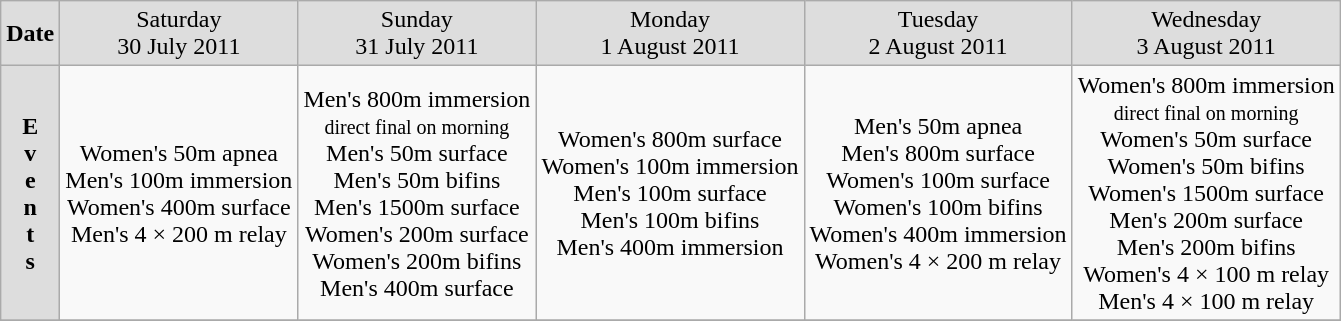<table class=wikitable style="text-align:center">
<tr bgcolor=#DDDDDD>
<td><strong>Date</strong></td>
<td>Saturday <br> 30 July 2011</td>
<td>Sunday <br> 31 July 2011</td>
<td>Monday <br> 1 August 2011</td>
<td>Tuesday <br> 2 August 2011</td>
<td>Wednesday <br> 3 August 2011</td>
</tr>
<tr>
<td bgcolor=#DDDDDD><strong>E<br> v<br> e<br> n<br> t<br> s</strong></td>
<td>Women's 50m apnea <br> Men's 100m immersion <br> Women's 400m surface <br> Men's 4 × 200 m relay</td>
<td>Men's 800m immersion<br> <small>direct final on morning<br></small> Men's 50m surface <br> Men's 50m bifins <br> Men's 1500m surface <br> Women's 200m surface <br> Women's 200m bifins <br> Men's 400m surface</td>
<td>Women's 800m surface <br> Women's 100m immersion <br> Men's 100m surface <br> Men's 100m bifins <br> Men's 400m immersion</td>
<td>Men's 50m apnea <br> Men's 800m surface <br> Women's 100m surface <br> Women's 100m bifins <br> Women's 400m immersion <br> Women's 4 × 200 m relay</td>
<td>Women's 800m immersion<br> <small>direct final on morning<br></small> Women's 50m surface <br> Women's 50m bifins <br> Women's 1500m surface <br> Men's 200m surface <br> Men's 200m bifins <br> Women's 4 × 100 m relay <br> Men's 4 × 100 m relay</td>
</tr>
<tr>
</tr>
</table>
